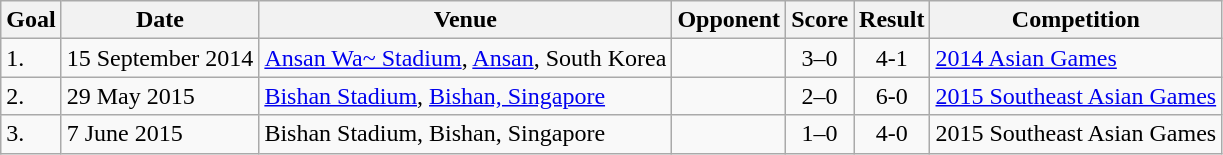<table class="wikitable plainrowheaders sortable">
<tr>
<th>Goal</th>
<th>Date</th>
<th>Venue</th>
<th>Opponent</th>
<th>Score</th>
<th>Result</th>
<th>Competition</th>
</tr>
<tr>
<td>1.</td>
<td>15 September 2014</td>
<td><a href='#'>Ansan Wa~ Stadium</a>, <a href='#'>Ansan</a>, South Korea</td>
<td></td>
<td align=center>3–0</td>
<td align=center>4-1</td>
<td><a href='#'>2014 Asian Games</a></td>
</tr>
<tr>
<td>2.</td>
<td>29 May 2015</td>
<td><a href='#'>Bishan Stadium</a>, <a href='#'>Bishan, Singapore</a></td>
<td></td>
<td align=center>2–0</td>
<td align=center>6-0</td>
<td><a href='#'>2015 Southeast Asian Games</a></td>
</tr>
<tr>
<td>3.</td>
<td>7 June 2015</td>
<td>Bishan Stadium, Bishan, Singapore</td>
<td></td>
<td align=center>1–0</td>
<td align=center>4-0</td>
<td>2015 Southeast Asian Games</td>
</tr>
</table>
